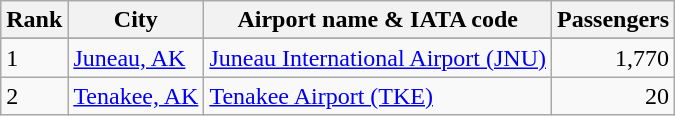<table class="wikitable">
<tr>
<th>Rank</th>
<th>City</th>
<th>Airport name & IATA code</th>
<th>Passengers</th>
</tr>
<tr>
</tr>
<tr>
<td>1</td>
<td><a href='#'>Juneau, AK</a></td>
<td><a href='#'>Juneau International Airport (JNU)</a></td>
<td align="right">1,770</td>
</tr>
<tr>
<td>2</td>
<td><a href='#'>Tenakee, AK</a></td>
<td><a href='#'>Tenakee Airport (TKE)</a></td>
<td align="right">20</td>
</tr>
</table>
